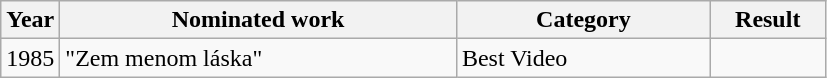<table class="wikitable">
<tr>
<th width="32">Year</th>
<th width="257">Nominated work</th>
<th width="162">Category</th>
<th width="69">Result</th>
</tr>
<tr>
<td>1985</td>
<td>"Zem menom láska"</td>
<td>Best Video</td>
<td></td>
</tr>
</table>
